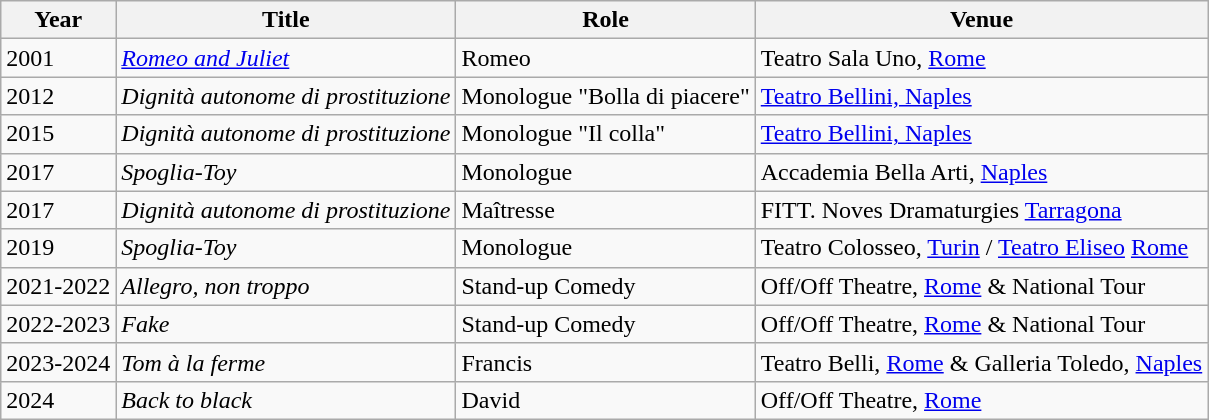<table class="wikitable">
<tr>
<th>Year</th>
<th>Title</th>
<th>Role</th>
<th>Venue</th>
</tr>
<tr>
<td>2001</td>
<td><em><a href='#'>Romeo and Juliet</a></em></td>
<td>Romeo</td>
<td>Teatro Sala Uno, <a href='#'>Rome</a></td>
</tr>
<tr>
<td>2012</td>
<td><em>Dignità autonome di prostituzione</em></td>
<td>Monologue "Bolla di piacere"</td>
<td><a href='#'>Teatro Bellini, Naples</a></td>
</tr>
<tr>
<td>2015</td>
<td><em>Dignità autonome di prostituzione</em></td>
<td>Monologue "Il colla"</td>
<td><a href='#'>Teatro Bellini, Naples</a></td>
</tr>
<tr>
<td>2017</td>
<td><em>Spoglia-Toy</em></td>
<td>Monologue</td>
<td>Accademia Bella Arti, <a href='#'>Naples</a></td>
</tr>
<tr>
<td>2017</td>
<td><em>Dignità autonome di prostituzione</em></td>
<td>Maîtresse</td>
<td>FITT. Noves Dramaturgies <a href='#'>Tarragona</a></td>
</tr>
<tr>
<td>2019</td>
<td><em>Spoglia-Toy</em></td>
<td>Monologue</td>
<td>Teatro Colosseo, <a href='#'>Turin</a> / <a href='#'>Teatro Eliseo</a> <a href='#'>Rome</a></td>
</tr>
<tr>
<td>2021-2022</td>
<td><em>Allegro, non troppo</em></td>
<td>Stand-up Comedy</td>
<td>Off/Off Theatre, <a href='#'>Rome</a> & National Tour</td>
</tr>
<tr>
<td>2022-2023</td>
<td><em>Fake</em></td>
<td>Stand-up Comedy</td>
<td>Off/Off Theatre, <a href='#'>Rome</a> & National Tour</td>
</tr>
<tr>
<td>2023-2024</td>
<td><em>Tom à la ferme</em></td>
<td>Francis</td>
<td>Teatro Belli, <a href='#'>Rome</a> & Galleria Toledo, <a href='#'>Naples</a></td>
</tr>
<tr>
<td>2024</td>
<td><em>Back to black</em></td>
<td>David</td>
<td>Off/Off Theatre, <a href='#'>Rome</a></td>
</tr>
</table>
